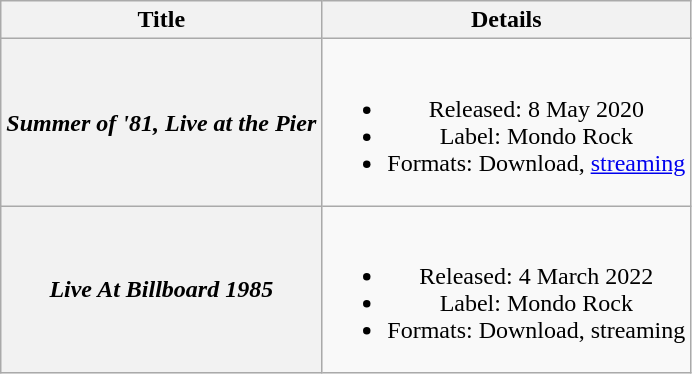<table class="wikitable plainrowheaders" style="text-align:center;">
<tr>
<th>Title</th>
<th>Details</th>
</tr>
<tr>
<th scope="row"><em>Summer of '81, Live at the Pier</em></th>
<td><br><ul><li>Released: 8 May 2020</li><li>Label: Mondo Rock</li><li>Formats: Download, <a href='#'>streaming</a></li></ul></td>
</tr>
<tr>
<th scope="row"><em>Live At Billboard 1985</em></th>
<td><br><ul><li>Released: 4 March 2022</li><li>Label: Mondo Rock</li><li>Formats: Download, streaming</li></ul></td>
</tr>
</table>
